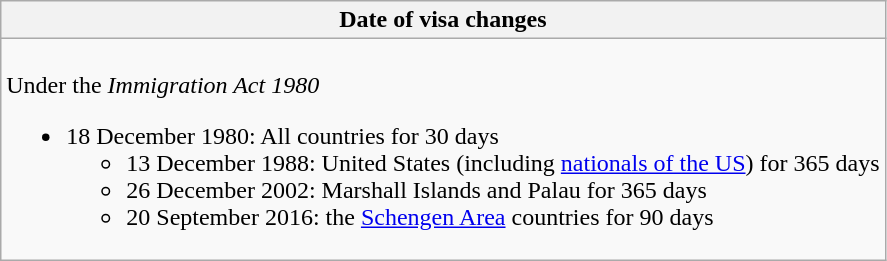<table class="wikitable collapsible collapsed">
<tr>
<th style="width:100%;";">Date of visa changes</th>
</tr>
<tr>
<td><br>Under the <em>Immigration Act 1980</em><ul><li>18 December 1980: All countries for 30 days<ul><li>13 December 1988: United States (including <a href='#'>nationals of the US</a>) for 365 days</li><li>26 December 2002: Marshall Islands and Palau for 365 days</li><li>20 September 2016: the <a href='#'>Schengen Area</a> countries for 90 days</li></ul></li></ul></td>
</tr>
</table>
